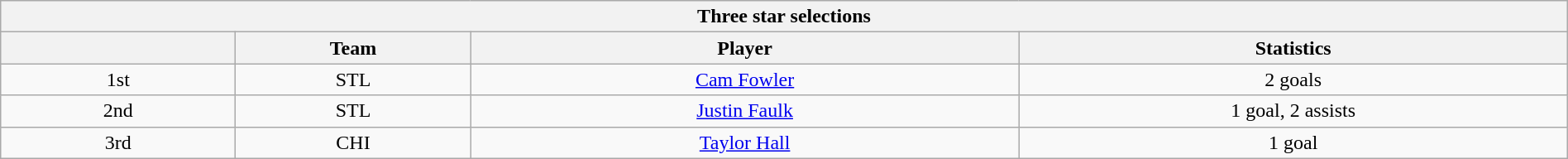<table class="wikitable" style="width:100%;text-align: center;">
<tr>
<th colspan=4>Three star selections</th>
</tr>
<tr>
<th style="width:15%;"></th>
<th style="width:15%;">Team</th>
<th style="width:35%;">Player</th>
<th style="width:35%;">Statistics</th>
</tr>
<tr>
<td>1st</td>
<td>STL</td>
<td><a href='#'>Cam Fowler</a></td>
<td>2 goals</td>
</tr>
<tr>
<td>2nd</td>
<td>STL</td>
<td><a href='#'>Justin Faulk</a></td>
<td>1 goal, 2 assists</td>
</tr>
<tr>
<td>3rd</td>
<td>CHI</td>
<td><a href='#'>Taylor Hall</a></td>
<td>1 goal</td>
</tr>
</table>
